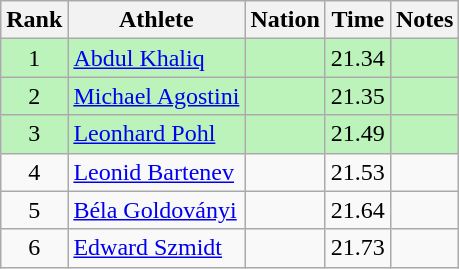<table class="wikitable sortable" style="text-align:center">
<tr>
<th>Rank</th>
<th>Athlete</th>
<th>Nation</th>
<th>Time</th>
<th>Notes</th>
</tr>
<tr bgcolor=bbf3bb>
<td>1</td>
<td align=left><a href='#'>Abdul Khaliq</a></td>
<td align=left></td>
<td>21.34</td>
<td></td>
</tr>
<tr bgcolor=bbf3bb>
<td>2</td>
<td align=left><a href='#'>Michael Agostini</a></td>
<td align=left></td>
<td>21.35</td>
<td></td>
</tr>
<tr bgcolor=bbf3bb>
<td>3</td>
<td align=left><a href='#'>Leonhard Pohl</a></td>
<td align=left></td>
<td>21.49</td>
<td></td>
</tr>
<tr>
<td>4</td>
<td align=left><a href='#'>Leonid Bartenev</a></td>
<td align=left></td>
<td>21.53</td>
<td></td>
</tr>
<tr>
<td>5</td>
<td align=left><a href='#'>Béla Goldoványi</a></td>
<td align=left></td>
<td>21.64</td>
<td></td>
</tr>
<tr>
<td>6</td>
<td align=left><a href='#'>Edward Szmidt</a></td>
<td align=left></td>
<td>21.73</td>
<td></td>
</tr>
</table>
